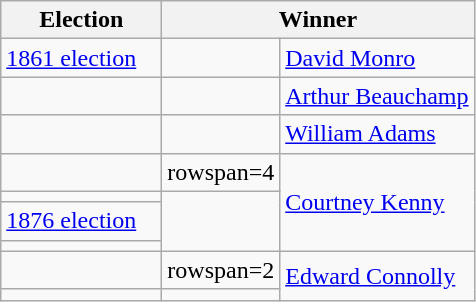<table class=wikitable>
<tr>
<th width=100>Election</th>
<th width=175 colspan=2>Winner</th>
</tr>
<tr>
<td><a href='#'>1861 election</a></td>
<td></td>
<td rowspan=1><a href='#'>David Monro</a></td>
</tr>
<tr>
<td></td>
<td></td>
<td><a href='#'>Arthur Beauchamp</a></td>
</tr>
<tr>
<td></td>
<td></td>
<td><a href='#'>William Adams</a></td>
</tr>
<tr>
<td></td>
<td>rowspan=4 </td>
<td rowspan=4><a href='#'>Courtney Kenny</a></td>
</tr>
<tr>
<td></td>
</tr>
<tr>
<td><a href='#'>1876 election</a></td>
</tr>
<tr>
<td></td>
</tr>
<tr>
<td></td>
<td>rowspan=2 </td>
<td rowspan=2><a href='#'>Edward Connolly</a></td>
</tr>
<tr>
<td></td>
</tr>
</table>
